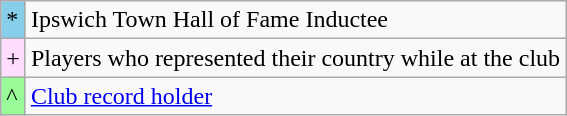<table class="wikitable">
<tr>
<td style="background:#87CEEB;">*</td>
<td>Ipswich Town Hall of Fame Inductee</td>
</tr>
<tr>
<td style="background:#FFDDFF;">+</td>
<td>Players who represented their country while at the club</td>
</tr>
<tr>
<td style="background:#98FB98;">^</td>
<td><a href='#'>Club record holder</a></td>
</tr>
</table>
